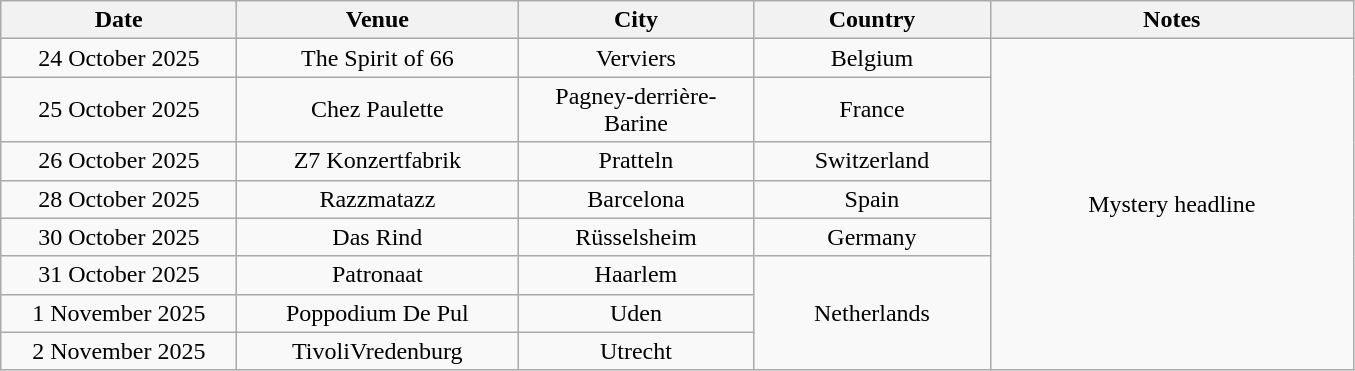<table class="wikitable" style="text-align:center;">
<tr>
<th width="150">Date</th>
<th width="180">Venue</th>
<th width="150">City</th>
<th width="150">Country</th>
<th width="235">Notes</th>
</tr>
<tr>
<td>24 October 2025</td>
<td>The Spirit of 66</td>
<td>Verviers</td>
<td>Belgium</td>
<td rowspan="8">Mystery headline</td>
</tr>
<tr>
<td>25 October 2025</td>
<td>Chez Paulette</td>
<td>Pagney-derrière-Barine</td>
<td>France</td>
</tr>
<tr>
<td>26 October 2025</td>
<td>Z7 Konzertfabrik</td>
<td>Pratteln</td>
<td>Switzerland</td>
</tr>
<tr>
<td>28 October 2025</td>
<td>Razzmatazz</td>
<td>Barcelona</td>
<td>Spain</td>
</tr>
<tr>
<td>30 October 2025</td>
<td>Das Rind</td>
<td>Rüsselsheim</td>
<td>Germany</td>
</tr>
<tr>
<td>31 October 2025</td>
<td>Patronaat</td>
<td>Haarlem</td>
<td rowspan="3">Netherlands</td>
</tr>
<tr>
<td>1 November 2025</td>
<td>Poppodium De Pul</td>
<td>Uden</td>
</tr>
<tr>
<td>2 November 2025</td>
<td>TivoliVredenburg</td>
<td>Utrecht</td>
</tr>
</table>
